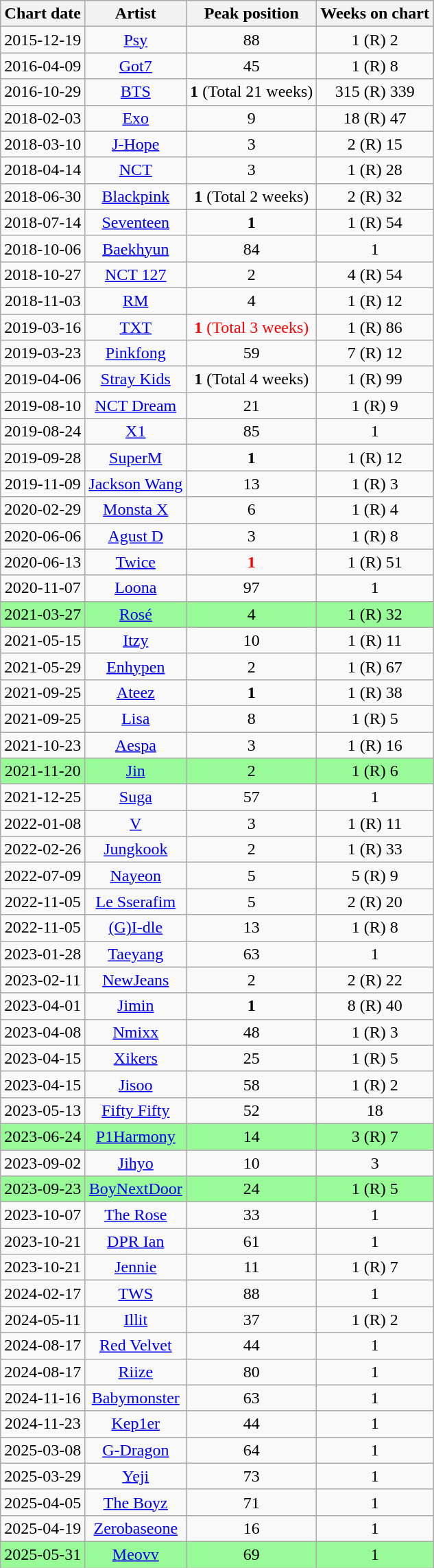<table class="wikitable sortable" style="text-align:center">
<tr>
<th>Chart date</th>
<th>Artist</th>
<th>Peak position</th>
<th>Weeks on chart</th>
</tr>
<tr>
<td>2015-12-19</td>
<td><a href='#'>Psy</a></td>
<td>88</td>
<td>1 (R) 2</td>
</tr>
<tr>
<td>2016-04-09</td>
<td><a href='#'>Got7</a></td>
<td>45</td>
<td>1 (R) 8</td>
</tr>
<tr>
<td>2016-10-29</td>
<td><a href='#'>BTS</a></td>
<td><span><strong>1</strong> (Total 21 weeks)</span></td>
<td>315 (R) 339</td>
</tr>
<tr>
<td>2018-02-03</td>
<td><a href='#'>Exo</a></td>
<td>9</td>
<td>18 (R) 47</td>
</tr>
<tr>
<td>2018-03-10</td>
<td><a href='#'>J-Hope</a></td>
<td>3</td>
<td>2 (R) 15</td>
</tr>
<tr>
<td>2018-04-14</td>
<td><a href='#'>NCT</a></td>
<td>3</td>
<td>1 (R) 28</td>
</tr>
<tr>
<td>2018-06-30</td>
<td><a href='#'>Blackpink</a></td>
<td><span><strong>1</strong> (Total 2 weeks)</span></td>
<td>2 (R) 32</td>
</tr>
<tr>
<td>2018-07-14</td>
<td><a href='#'>Seventeen</a></td>
<td><span><strong>1</strong></span></td>
<td>1 (R) 54</td>
</tr>
<tr>
<td>2018-10-06</td>
<td><a href='#'>Baekhyun</a></td>
<td>84</td>
<td>1</td>
</tr>
<tr>
<td>2018-10-27</td>
<td><a href='#'>NCT 127</a></td>
<td>2</td>
<td>4 (R) 54</td>
</tr>
<tr>
<td>2018-11-03</td>
<td><a href='#'>RM</a></td>
<td>4</td>
<td>1 (R) 12</td>
</tr>
<tr>
<td>2019-03-16</td>
<td><a href='#'>TXT</a></td>
<td style="color:red"><strong>1</strong> (Total 3 weeks)</td>
<td>1 (R) 86</td>
</tr>
<tr>
<td>2019-03-23</td>
<td><a href='#'>Pinkfong</a></td>
<td>59</td>
<td>7 (R) 12</td>
</tr>
<tr>
<td>2019-04-06</td>
<td><a href='#'>Stray Kids</a></td>
<td><span><strong>1</strong> (Total 4 weeks)</span></td>
<td>1 (R) 99</td>
</tr>
<tr>
<td>2019-08-10</td>
<td><a href='#'>NCT Dream</a></td>
<td>21</td>
<td>1 (R) 9</td>
</tr>
<tr>
<td>2019-08-24</td>
<td><a href='#'>X1</a></td>
<td>85</td>
<td>1</td>
</tr>
<tr>
<td>2019-09-28</td>
<td><a href='#'>SuperM</a></td>
<td><span><strong>1</strong></span></td>
<td>1 (R) 12</td>
</tr>
<tr>
<td>2019-11-09</td>
<td><a href='#'>Jackson Wang</a></td>
<td>13</td>
<td>1 (R) 3</td>
</tr>
<tr>
<td>2020-02-29</td>
<td><a href='#'>Monsta X</a></td>
<td>6</td>
<td>1 (R) 4</td>
</tr>
<tr>
<td>2020-06-06</td>
<td><a href='#'>Agust D</a></td>
<td>3</td>
<td>1 (R) 8</td>
</tr>
<tr>
<td>2020-06-13</td>
<td><a href='#'>Twice</a></td>
<td style="color:red"><strong>1</strong></td>
<td>1 (R) 51</td>
</tr>
<tr>
<td>2020-11-07</td>
<td><a href='#'>Loona</a></td>
<td>97</td>
<td>1</td>
</tr>
<tr style="background:palegreen;">
<td>2021-03-27</td>
<td><a href='#'>Rosé</a></td>
<td>4</td>
<td>1 (R) 32</td>
</tr>
<tr>
<td>2021-05-15</td>
<td><a href='#'>Itzy</a></td>
<td>10</td>
<td>1 (R) 11</td>
</tr>
<tr>
<td>2021-05-29</td>
<td><a href='#'>Enhypen</a></td>
<td>2</td>
<td>1 (R) 67</td>
</tr>
<tr>
<td>2021-09-25</td>
<td><a href='#'>Ateez</a></td>
<td><span><strong>1</strong></span></td>
<td>1 (R) 38</td>
</tr>
<tr>
<td>2021-09-25</td>
<td><a href='#'>Lisa</a></td>
<td>8</td>
<td>1 (R) 5</td>
</tr>
<tr>
<td>2021-10-23</td>
<td><a href='#'>Aespa</a></td>
<td>3</td>
<td>1 (R) 16</td>
</tr>
<tr style="background:palegreen;">
<td>2021-11-20</td>
<td><a href='#'>Jin</a></td>
<td>2</td>
<td>1 (R) 6</td>
</tr>
<tr>
<td>2021-12-25</td>
<td><a href='#'>Suga</a></td>
<td>57</td>
<td>1</td>
</tr>
<tr>
<td>2022-01-08</td>
<td><a href='#'>V</a></td>
<td>3</td>
<td>1 (R) 11</td>
</tr>
<tr>
<td>2022-02-26</td>
<td><a href='#'>Jungkook</a></td>
<td>2</td>
<td>1 (R) 33</td>
</tr>
<tr>
<td>2022-07-09</td>
<td><a href='#'>Nayeon</a></td>
<td>5</td>
<td>5 (R) 9</td>
</tr>
<tr>
<td>2022-11-05</td>
<td><a href='#'>Le Sserafim</a></td>
<td>5</td>
<td>2 (R) 20</td>
</tr>
<tr>
<td>2022-11-05</td>
<td><a href='#'>(G)I-dle</a></td>
<td>13</td>
<td>1 (R) 8</td>
</tr>
<tr>
<td>2023-01-28</td>
<td><a href='#'>Taeyang</a></td>
<td>63</td>
<td>1</td>
</tr>
<tr>
<td>2023-02-11</td>
<td><a href='#'>NewJeans</a></td>
<td>2</td>
<td>2 (R) 22</td>
</tr>
<tr>
<td>2023-04-01</td>
<td><a href='#'>Jimin</a></td>
<td><span><strong>1</strong></span></td>
<td>8 (R) 40</td>
</tr>
<tr>
<td>2023-04-08</td>
<td><a href='#'>Nmixx</a></td>
<td>48</td>
<td>1 (R) 3</td>
</tr>
<tr>
<td>2023-04-15</td>
<td><a href='#'>Xikers</a></td>
<td>25</td>
<td>1 (R) 5</td>
</tr>
<tr>
<td>2023-04-15</td>
<td><a href='#'>Jisoo</a></td>
<td>58</td>
<td>1 (R) 2</td>
</tr>
<tr>
<td>2023-05-13</td>
<td><a href='#'>Fifty Fifty</a></td>
<td>52</td>
<td>18</td>
</tr>
<tr style="background:palegreen;">
<td>2023-06-24</td>
<td><a href='#'>P1Harmony</a></td>
<td>14</td>
<td>3 (R) 7</td>
</tr>
<tr>
<td>2023-09-02</td>
<td><a href='#'>Jihyo</a></td>
<td>10</td>
<td>3</td>
</tr>
<tr style="background:palegreen;">
<td>2023-09-23</td>
<td><a href='#'>BoyNextDoor</a></td>
<td>24</td>
<td>1 (R) 5</td>
</tr>
<tr>
<td>2023-10-07</td>
<td><a href='#'>The Rose</a></td>
<td>33</td>
<td>1</td>
</tr>
<tr>
<td>2023-10-21</td>
<td><a href='#'>DPR Ian</a></td>
<td>61</td>
<td>1</td>
</tr>
<tr>
<td>2023-10-21</td>
<td><a href='#'>Jennie</a></td>
<td>11</td>
<td>1 (R) 7</td>
</tr>
<tr>
<td>2024-02-17</td>
<td><a href='#'>TWS</a></td>
<td>88</td>
<td>1</td>
</tr>
<tr>
<td>2024-05-11</td>
<td><a href='#'>Illit</a></td>
<td>37</td>
<td>1 (R) 2</td>
</tr>
<tr>
<td>2024-08-17</td>
<td><a href='#'>Red Velvet</a></td>
<td>44</td>
<td>1</td>
</tr>
<tr>
<td>2024-08-17</td>
<td><a href='#'>Riize</a></td>
<td>80</td>
<td>1</td>
</tr>
<tr>
<td>2024-11-16</td>
<td><a href='#'>Babymonster</a></td>
<td>63</td>
<td>1</td>
</tr>
<tr>
<td>2024-11-23</td>
<td><a href='#'>Kep1er</a></td>
<td>44</td>
<td>1</td>
</tr>
<tr>
<td>2025-03-08</td>
<td><a href='#'>G-Dragon</a></td>
<td>64</td>
<td>1</td>
</tr>
<tr>
<td>2025-03-29</td>
<td><a href='#'>Yeji</a></td>
<td>73</td>
<td>1</td>
</tr>
<tr>
<td>2025-04-05</td>
<td><a href='#'>The Boyz</a></td>
<td>71</td>
<td>1</td>
</tr>
<tr>
<td>2025-04-19</td>
<td><a href='#'>Zerobaseone</a></td>
<td>16</td>
<td>1</td>
</tr>
<tr style="background:palegreen;">
<td>2025-05-31</td>
<td><a href='#'>Meovv</a></td>
<td>69</td>
<td>1</td>
</tr>
</table>
